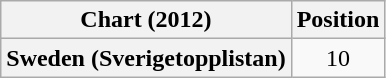<table class="wikitable plainrowheaders" style="text-align:center">
<tr>
<th scope="col">Chart (2012)</th>
<th scope="col">Position</th>
</tr>
<tr>
<th scope="row">Sweden (Sverigetopplistan)</th>
<td>10</td>
</tr>
</table>
